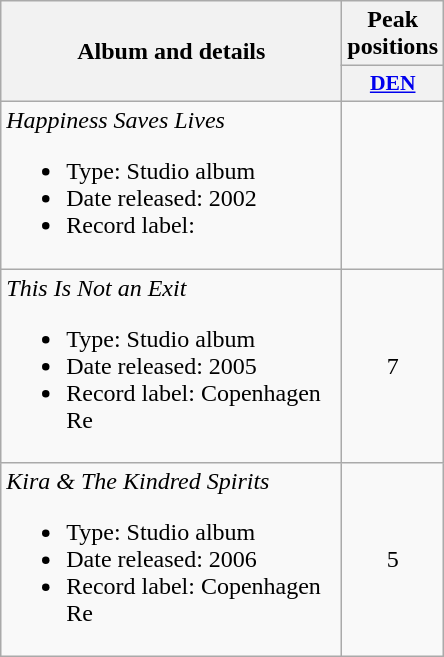<table class="wikitable">
<tr>
<th align="center" rowspan="2" width="220">Album and details</th>
<th align="center" colspan="1" width="20">Peak positions</th>
</tr>
<tr>
<th scope="col" style="width:3em;font-size:90%;"><a href='#'>DEN</a><br></th>
</tr>
<tr>
<td><em>Happiness Saves Lives</em><br><ul><li>Type: Studio album</li><li>Date released: 2002</li><li>Record label:</li></ul></td>
<td style="text-align:center;"></td>
</tr>
<tr>
<td><em>This Is Not an Exit</em><br><ul><li>Type: Studio album</li><li>Date released: 2005</li><li>Record label: Copenhagen Re</li></ul></td>
<td style="text-align:center;">7</td>
</tr>
<tr>
<td><em>Kira & The Kindred Spirits</em><br><ul><li>Type: Studio album</li><li>Date released: 2006</li><li>Record label: Copenhagen Re</li></ul></td>
<td style="text-align:center;">5</td>
</tr>
</table>
